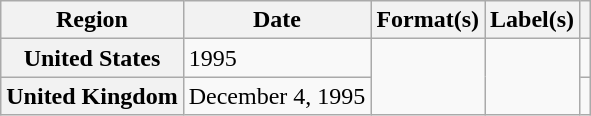<table class="wikitable plainrowheaders">
<tr>
<th scope="col">Region</th>
<th scope="col">Date</th>
<th scope="col">Format(s)</th>
<th scope="col">Label(s)</th>
<th scope="col"></th>
</tr>
<tr>
<th scope="row">United States</th>
<td>1995</td>
<td rowspan="2"></td>
<td rowspan="2"></td>
<td></td>
</tr>
<tr>
<th scope="row">United Kingdom</th>
<td>December 4, 1995</td>
<td></td>
</tr>
</table>
